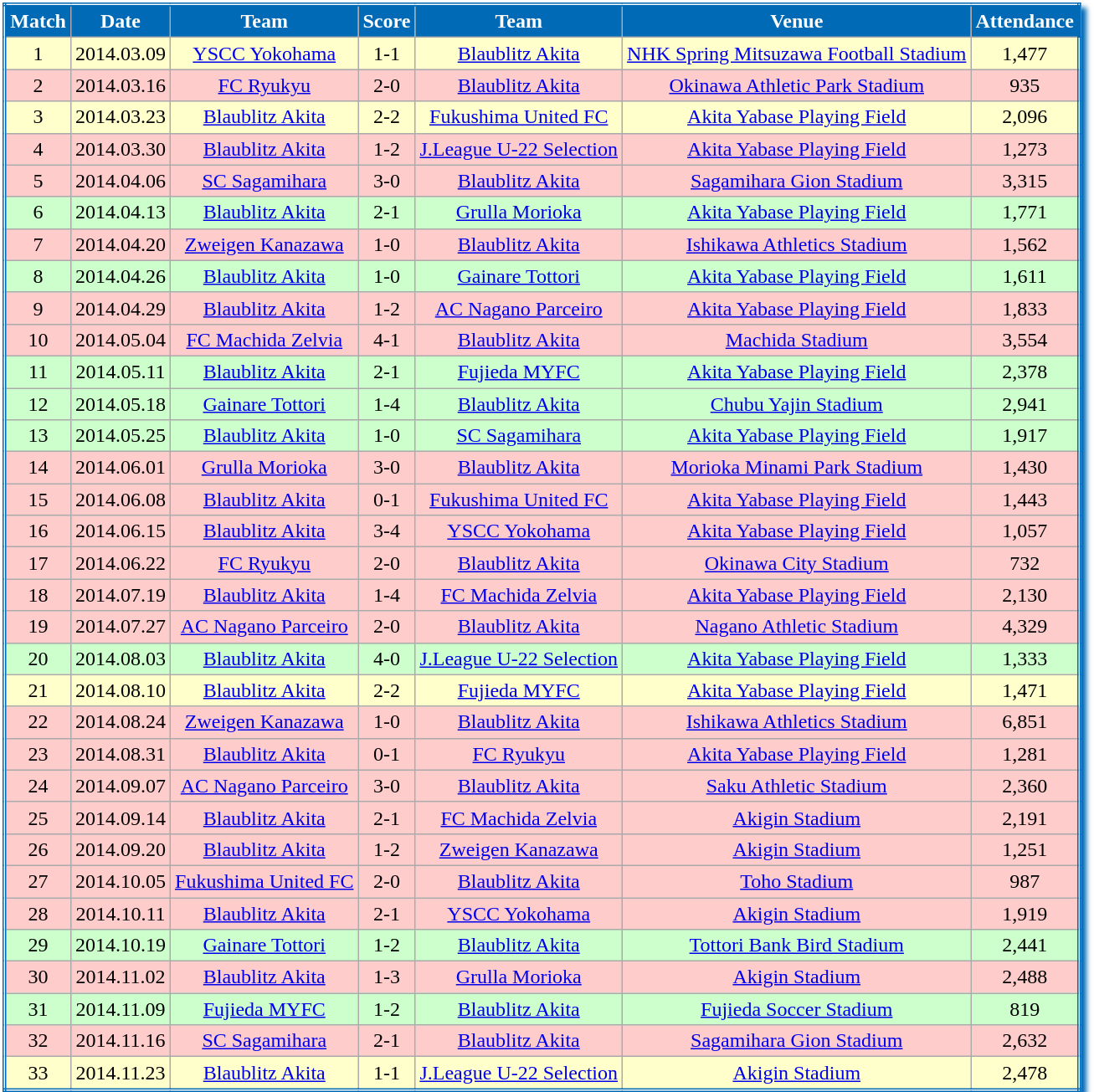<table class="wikitable" style="text-align:center; white-space:nowrap; border:double #006AB6; box-shadow: 4px 4px 4px #006AB6">
<tr style="background-color:#006AB6; color:#FFF; font-weight:bold;">
<td>Match</td>
<td>Date</td>
<td>Team</td>
<td>Score</td>
<td>Team</td>
<td>Venue</td>
<td>Attendance</td>
</tr>
<tr style="background-color: #FFFFCC;">
<td>1</td>
<td>2014.03.09</td>
<td><a href='#'>YSCC Yokohama</a></td>
<td>1-1</td>
<td><a href='#'>Blaublitz Akita</a></td>
<td><a href='#'>NHK Spring Mitsuzawa Football Stadium</a></td>
<td>1,477</td>
</tr>
<tr style="background-color: #FFCCCC;">
<td>2</td>
<td>2014.03.16</td>
<td><a href='#'>FC Ryukyu</a></td>
<td>2-0</td>
<td><a href='#'>Blaublitz Akita</a></td>
<td><a href='#'>Okinawa Athletic Park Stadium</a></td>
<td>935</td>
</tr>
<tr style="background-color: #FFFFCC;">
<td>3</td>
<td>2014.03.23</td>
<td><a href='#'>Blaublitz Akita</a></td>
<td>2-2</td>
<td><a href='#'>Fukushima United FC</a></td>
<td><a href='#'>Akita Yabase Playing Field</a></td>
<td>2,096</td>
</tr>
<tr style="background-color: #FFCCCC;">
<td>4</td>
<td>2014.03.30</td>
<td><a href='#'>Blaublitz Akita</a></td>
<td>1-2</td>
<td><a href='#'>J.League U-22 Selection</a></td>
<td><a href='#'>Akita Yabase Playing Field</a></td>
<td>1,273</td>
</tr>
<tr style="background-color: #FFCCCC;">
<td>5</td>
<td>2014.04.06</td>
<td><a href='#'>SC Sagamihara</a></td>
<td>3-0</td>
<td><a href='#'>Blaublitz Akita</a></td>
<td><a href='#'>Sagamihara Gion Stadium</a></td>
<td>3,315</td>
</tr>
<tr style="background-color: #CCFFCC;">
<td>6</td>
<td>2014.04.13</td>
<td><a href='#'>Blaublitz Akita</a></td>
<td>2-1</td>
<td><a href='#'>Grulla Morioka</a></td>
<td><a href='#'>Akita Yabase Playing Field</a></td>
<td>1,771</td>
</tr>
<tr style="background-color: #FFCCCC;">
<td>7</td>
<td>2014.04.20</td>
<td><a href='#'>Zweigen Kanazawa</a></td>
<td>1-0</td>
<td><a href='#'>Blaublitz Akita</a></td>
<td><a href='#'>Ishikawa Athletics Stadium</a></td>
<td>1,562</td>
</tr>
<tr style="background-color: #CCFFCC;">
<td>8</td>
<td>2014.04.26</td>
<td><a href='#'>Blaublitz Akita</a></td>
<td>1-0</td>
<td><a href='#'>Gainare Tottori</a></td>
<td><a href='#'>Akita Yabase Playing Field</a></td>
<td>1,611</td>
</tr>
<tr style="background-color: #FFCCCC;">
<td>9</td>
<td>2014.04.29</td>
<td><a href='#'>Blaublitz Akita</a></td>
<td>1-2</td>
<td><a href='#'>AC Nagano Parceiro</a></td>
<td><a href='#'>Akita Yabase Playing Field</a></td>
<td>1,833</td>
</tr>
<tr style="background-color: #FFCCCC;">
<td>10</td>
<td>2014.05.04</td>
<td><a href='#'>FC Machida Zelvia</a></td>
<td>4-1</td>
<td><a href='#'>Blaublitz Akita</a></td>
<td><a href='#'>Machida Stadium</a></td>
<td>3,554</td>
</tr>
<tr style="background-color: #CCFFCC;">
<td>11</td>
<td>2014.05.11</td>
<td><a href='#'>Blaublitz Akita</a></td>
<td>2-1</td>
<td><a href='#'>Fujieda MYFC</a></td>
<td><a href='#'>Akita Yabase Playing Field</a></td>
<td>2,378</td>
</tr>
<tr style="background-color: #CCFFCC;">
<td>12</td>
<td>2014.05.18</td>
<td><a href='#'>Gainare Tottori</a></td>
<td>1-4</td>
<td><a href='#'>Blaublitz Akita</a></td>
<td><a href='#'>Chubu Yajin Stadium</a></td>
<td>2,941</td>
</tr>
<tr style="background-color: #CCFFCC;">
<td>13</td>
<td>2014.05.25</td>
<td><a href='#'>Blaublitz Akita</a></td>
<td>1-0</td>
<td><a href='#'>SC Sagamihara</a></td>
<td><a href='#'>Akita Yabase Playing Field</a></td>
<td>1,917</td>
</tr>
<tr style="background-color: #FFCCCC;">
<td>14</td>
<td>2014.06.01</td>
<td><a href='#'>Grulla Morioka</a></td>
<td>3-0</td>
<td><a href='#'>Blaublitz Akita</a></td>
<td><a href='#'>Morioka Minami Park Stadium</a></td>
<td>1,430</td>
</tr>
<tr style="background-color: #FFCCCC;">
<td>15</td>
<td>2014.06.08</td>
<td><a href='#'>Blaublitz Akita</a></td>
<td>0-1</td>
<td><a href='#'>Fukushima United FC</a></td>
<td><a href='#'>Akita Yabase Playing Field</a></td>
<td>1,443</td>
</tr>
<tr style="background-color: #FFCCCC;">
<td>16</td>
<td>2014.06.15</td>
<td><a href='#'>Blaublitz Akita</a></td>
<td>3-4</td>
<td><a href='#'>YSCC Yokohama</a></td>
<td><a href='#'>Akita Yabase Playing Field</a></td>
<td>1,057</td>
</tr>
<tr style="background-color: #FFCCCC;">
<td>17</td>
<td>2014.06.22</td>
<td><a href='#'>FC Ryukyu</a></td>
<td>2-0</td>
<td><a href='#'>Blaublitz Akita</a></td>
<td><a href='#'>Okinawa City Stadium</a></td>
<td>732</td>
</tr>
<tr style="background-color: #FFCCCC;">
<td>18</td>
<td>2014.07.19</td>
<td><a href='#'>Blaublitz Akita</a></td>
<td>1-4</td>
<td><a href='#'>FC Machida Zelvia</a></td>
<td><a href='#'>Akita Yabase Playing Field</a></td>
<td>2,130</td>
</tr>
<tr style="background-color: #FFCCCC;">
<td>19</td>
<td>2014.07.27</td>
<td><a href='#'>AC Nagano Parceiro</a></td>
<td>2-0</td>
<td><a href='#'>Blaublitz Akita</a></td>
<td><a href='#'>Nagano Athletic Stadium</a></td>
<td>4,329</td>
</tr>
<tr style="background-color: #CCFFCC;">
<td>20</td>
<td>2014.08.03</td>
<td><a href='#'>Blaublitz Akita</a></td>
<td>4-0</td>
<td><a href='#'>J.League U-22 Selection</a></td>
<td><a href='#'>Akita Yabase Playing Field</a></td>
<td>1,333</td>
</tr>
<tr style="background-color: #FFFFCC;">
<td>21</td>
<td>2014.08.10</td>
<td><a href='#'>Blaublitz Akita</a></td>
<td>2-2</td>
<td><a href='#'>Fujieda MYFC</a></td>
<td><a href='#'>Akita Yabase Playing Field</a></td>
<td>1,471</td>
</tr>
<tr style="background-color: #FFCCCC;">
<td>22</td>
<td>2014.08.24</td>
<td><a href='#'>Zweigen Kanazawa</a></td>
<td>1-0</td>
<td><a href='#'>Blaublitz Akita</a></td>
<td><a href='#'>Ishikawa Athletics Stadium</a></td>
<td>6,851</td>
</tr>
<tr style="background-color: #FFCCCC;">
<td>23</td>
<td>2014.08.31</td>
<td><a href='#'>Blaublitz Akita</a></td>
<td>0-1</td>
<td><a href='#'>FC Ryukyu</a></td>
<td><a href='#'>Akita Yabase Playing Field</a></td>
<td>1,281</td>
</tr>
<tr style="background-color: #FFCCCC;">
<td>24</td>
<td>2014.09.07</td>
<td><a href='#'>AC Nagano Parceiro</a></td>
<td>3-0</td>
<td><a href='#'>Blaublitz Akita</a></td>
<td><a href='#'>Saku Athletic Stadium</a></td>
<td>2,360</td>
</tr>
<tr style="background-color: #FFCCCC;">
<td>25</td>
<td>2014.09.14</td>
<td><a href='#'>Blaublitz Akita</a></td>
<td>2-1</td>
<td><a href='#'>FC Machida Zelvia</a></td>
<td><a href='#'>Akigin Stadium</a></td>
<td>2,191</td>
</tr>
<tr style="background-color: #FFCCCC;">
<td>26</td>
<td>2014.09.20</td>
<td><a href='#'>Blaublitz Akita</a></td>
<td>1-2</td>
<td><a href='#'>Zweigen Kanazawa</a></td>
<td><a href='#'>Akigin Stadium</a></td>
<td>1,251</td>
</tr>
<tr style="background-color: #FFCCCC;">
<td>27</td>
<td>2014.10.05</td>
<td><a href='#'>Fukushima United FC</a></td>
<td>2-0</td>
<td><a href='#'>Blaublitz Akita</a></td>
<td><a href='#'>Toho Stadium</a></td>
<td>987</td>
</tr>
<tr style="background-color: #FFCCCC;">
<td>28</td>
<td>2014.10.11</td>
<td><a href='#'>Blaublitz Akita</a></td>
<td>2-1</td>
<td><a href='#'>YSCC Yokohama</a></td>
<td><a href='#'>Akigin Stadium</a></td>
<td>1,919</td>
</tr>
<tr style="background-color: #CCFFCC;">
<td>29</td>
<td>2014.10.19</td>
<td><a href='#'>Gainare Tottori</a></td>
<td>1-2</td>
<td><a href='#'>Blaublitz Akita</a></td>
<td><a href='#'>Tottori Bank Bird Stadium</a></td>
<td>2,441</td>
</tr>
<tr style="background-color: #FFCCCC;">
<td>30</td>
<td>2014.11.02</td>
<td><a href='#'>Blaublitz Akita</a></td>
<td>1-3</td>
<td><a href='#'>Grulla Morioka</a></td>
<td><a href='#'>Akigin Stadium</a></td>
<td>2,488</td>
</tr>
<tr style="background-color: #CCFFCC;">
<td>31</td>
<td>2014.11.09</td>
<td><a href='#'>Fujieda MYFC</a></td>
<td>1-2</td>
<td><a href='#'>Blaublitz Akita</a></td>
<td><a href='#'>Fujieda Soccer Stadium</a></td>
<td>819</td>
</tr>
<tr style="background-color: #FFCCCC;">
<td>32</td>
<td>2014.11.16</td>
<td><a href='#'>SC Sagamihara</a></td>
<td>2-1</td>
<td><a href='#'>Blaublitz Akita</a></td>
<td><a href='#'>Sagamihara Gion Stadium</a></td>
<td>2,632</td>
</tr>
<tr style="background-color: #FFFFCC;">
<td>33</td>
<td>2014.11.23</td>
<td><a href='#'>Blaublitz Akita</a></td>
<td>1-1</td>
<td><a href='#'>J.League U-22 Selection</a></td>
<td><a href='#'>Akigin Stadium</a></td>
<td>2,478</td>
</tr>
</table>
